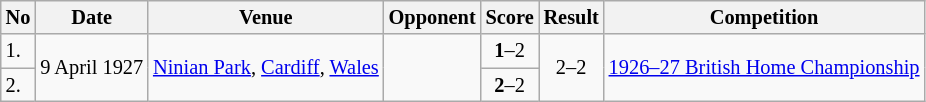<table class="wikitable" style="font-size:85%;">
<tr>
<th>No</th>
<th>Date</th>
<th>Venue</th>
<th>Opponent</th>
<th>Score</th>
<th>Result</th>
<th>Competition</th>
</tr>
<tr>
<td>1.</td>
<td rowspan="2">9 April 1927</td>
<td rowspan="2"><a href='#'>Ninian Park</a>, <a href='#'>Cardiff</a>, <a href='#'>Wales</a></td>
<td rowspan="2"></td>
<td align=center><strong>1</strong>–2</td>
<td align=center rowspan="2">2–2</td>
<td rowspan="2"><a href='#'>1926–27 British Home Championship</a></td>
</tr>
<tr>
<td>2.</td>
<td align=center><strong>2</strong>–2</td>
</tr>
</table>
